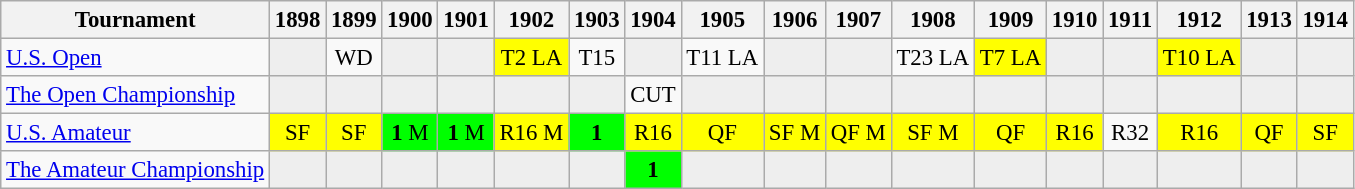<table class="wikitable" style="font-size:95%;text-align:center;">
<tr>
<th>Tournament</th>
<th>1898</th>
<th>1899</th>
<th>1900</th>
<th>1901</th>
<th>1902</th>
<th>1903</th>
<th>1904</th>
<th>1905</th>
<th>1906</th>
<th>1907</th>
<th>1908</th>
<th>1909</th>
<th>1910</th>
<th>1911</th>
<th>1912</th>
<th>1913</th>
<th>1914</th>
</tr>
<tr>
<td align=left><a href='#'>U.S. Open</a></td>
<td style="background:#eeeeee;"></td>
<td>WD</td>
<td style="background:#eeeeee;"></td>
<td style="background:#eeeeee;"></td>
<td style="background:yellow;">T2 <span>LA</span></td>
<td>T15</td>
<td style="background:#eeeeee;"></td>
<td>T11 <span>LA</span></td>
<td style="background:#eeeeee;"></td>
<td style="background:#eeeeee;"></td>
<td>T23 <span>LA</span></td>
<td style="background:yellow;">T7 <span>LA</span></td>
<td style="background:#eeeeee;"></td>
<td style="background:#eeeeee;"></td>
<td style="background:yellow;">T10 <span>LA</span></td>
<td style="background:#eeeeee;"></td>
<td style="background:#eeeeee;"></td>
</tr>
<tr>
<td align=left><a href='#'>The Open Championship</a></td>
<td style="background:#eeeeee;"></td>
<td style="background:#eeeeee;"></td>
<td style="background:#eeeeee;"></td>
<td style="background:#eeeeee;"></td>
<td style="background:#eeeeee;"></td>
<td style="background:#eeeeee;"></td>
<td>CUT</td>
<td style="background:#eeeeee;"></td>
<td style="background:#eeeeee;"></td>
<td style="background:#eeeeee;"></td>
<td style="background:#eeeeee;"></td>
<td style="background:#eeeeee;"></td>
<td style="background:#eeeeee;"></td>
<td style="background:#eeeeee;"></td>
<td style="background:#eeeeee;"></td>
<td style="background:#eeeeee;"></td>
<td style="background:#eeeeee;"></td>
</tr>
<tr>
<td align=left><a href='#'>U.S. Amateur</a></td>
<td style="background:yellow;">SF</td>
<td style="background:yellow;">SF</td>
<td style="background:lime;"><strong>1</strong> <span>M</span></td>
<td style="background:lime;"><strong>1</strong> <span>M</span></td>
<td style="background:yellow;">R16 <span>M</span></td>
<td style="background:lime;"><strong>1</strong></td>
<td style="background:yellow;">R16</td>
<td style="background:yellow;">QF</td>
<td style="background:yellow;">SF <span>M</span></td>
<td style="background:yellow;">QF <span>M</span></td>
<td style="background:yellow;">SF <span>M</span></td>
<td style="background:yellow;">QF</td>
<td style="background:yellow;">R16</td>
<td>R32</td>
<td style="background:yellow;">R16</td>
<td style="background:yellow;">QF</td>
<td style="background:yellow;">SF</td>
</tr>
<tr>
<td align=left><a href='#'>The Amateur Championship</a></td>
<td style="background:#eeeeee;"></td>
<td style="background:#eeeeee;"></td>
<td style="background:#eeeeee;"></td>
<td style="background:#eeeeee;"></td>
<td style="background:#eeeeee;"></td>
<td style="background:#eeeeee;"></td>
<td style="background:lime;"><strong>1</strong></td>
<td style="background:#eeeeee;"></td>
<td style="background:#eeeeee;"></td>
<td style="background:#eeeeee;"></td>
<td style="background:#eeeeee;"></td>
<td style="background:#eeeeee;"></td>
<td style="background:#eeeeee;"></td>
<td style="background:#eeeeee;"></td>
<td style="background:#eeeeee;"></td>
<td style="background:#eeeeee;"></td>
<td style="background:#eeeeee;"></td>
</tr>
</table>
